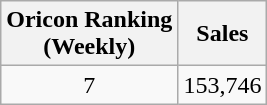<table class="wikitable">
<tr>
<th>Oricon Ranking<br>(Weekly)</th>
<th>Sales</th>
</tr>
<tr>
<td align="center">7</td>
<td>153,746</td>
</tr>
</table>
